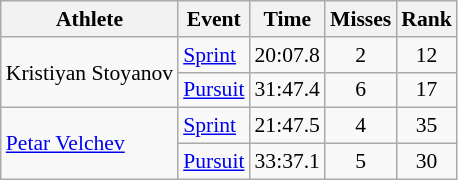<table class="wikitable" style="font-size:90%">
<tr>
<th>Athlete</th>
<th>Event</th>
<th>Time</th>
<th>Misses</th>
<th>Rank</th>
</tr>
<tr align=center>
<td align=left rowspan=2>Kristiyan Stoyanov</td>
<td align=left><a href='#'>Sprint</a></td>
<td>20:07.8</td>
<td>2</td>
<td>12</td>
</tr>
<tr align=center>
<td align=left><a href='#'>Pursuit</a></td>
<td>31:47.4</td>
<td>6</td>
<td>17</td>
</tr>
<tr align=center>
<td align=left rowspan=2><a href='#'>Petar Velchev</a></td>
<td align=left><a href='#'>Sprint</a></td>
<td>21:47.5</td>
<td>4</td>
<td>35</td>
</tr>
<tr align=center>
<td align=left><a href='#'>Pursuit</a></td>
<td>33:37.1</td>
<td>5</td>
<td>30</td>
</tr>
</table>
